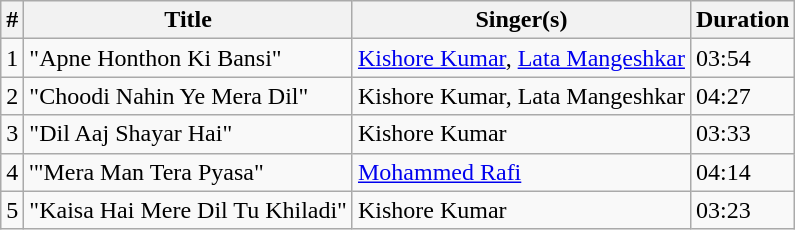<table class=wikitable>
<tr>
<th>#</th>
<th>Title</th>
<th>Singer(s)</th>
<th>Duration</th>
</tr>
<tr>
<td>1</td>
<td>"Apne Honthon Ki Bansi"</td>
<td><a href='#'>Kishore Kumar</a>, <a href='#'>Lata Mangeshkar</a></td>
<td>03:54</td>
</tr>
<tr>
<td>2</td>
<td>"Choodi Nahin Ye Mera Dil"</td>
<td>Kishore Kumar, Lata Mangeshkar</td>
<td>04:27</td>
</tr>
<tr>
<td>3</td>
<td>"Dil Aaj Shayar Hai"</td>
<td>Kishore Kumar</td>
<td>03:33</td>
</tr>
<tr>
<td>4</td>
<td>'"Mera Man Tera Pyasa"</td>
<td><a href='#'>Mohammed Rafi</a></td>
<td>04:14</td>
</tr>
<tr>
<td>5</td>
<td>"Kaisa Hai Mere Dil Tu Khiladi"</td>
<td>Kishore Kumar</td>
<td>03:23</td>
</tr>
</table>
